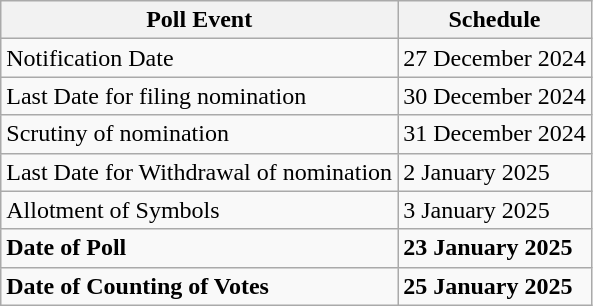<table class="wikitable">
<tr>
<th>Poll Event</th>
<th>Schedule</th>
</tr>
<tr>
<td>Notification Date</td>
<td>27 December 2024</td>
</tr>
<tr>
<td>Last Date for filing nomination</td>
<td>30 December 2024</td>
</tr>
<tr>
<td>Scrutiny of nomination</td>
<td>31 December 2024</td>
</tr>
<tr>
<td>Last Date for Withdrawal of nomination</td>
<td>2 January 2025</td>
</tr>
<tr>
<td>Allotment of Symbols</td>
<td>3 January 2025</td>
</tr>
<tr>
<td><strong>Date of Poll</strong></td>
<td><strong>23 January 2025</strong></td>
</tr>
<tr>
<td><strong>Date of Counting of Votes</strong></td>
<td><strong>25 January 2025</strong></td>
</tr>
</table>
